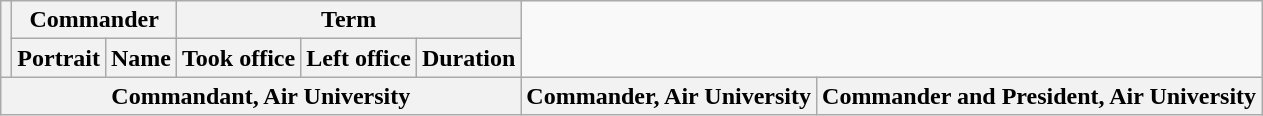<table class="wikitable sortable" style="text-align:center;">
<tr>
<th rowspan=2></th>
<th colspan=2>Commander</th>
<th colspan=3>Term</th>
</tr>
<tr>
<th>Portrait</th>
<th>Name</th>
<th>Took office</th>
<th>Left office</th>
<th>Duration</th>
</tr>
<tr>
<th colspan=6 align="center"><strong>Commandant, Air University</strong><br>


</th>
<th colspan=6 align="center"><strong>Commander, Air University</strong><br>


</th>
<th colspan=6 align="center"><strong>Commander and President, Air University</strong><br>






</th>
</tr>
</table>
